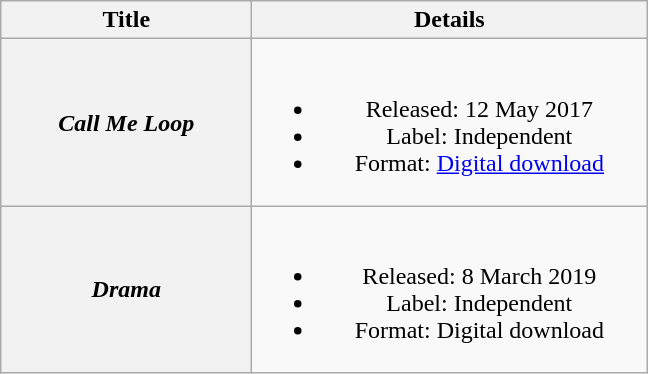<table class="wikitable plainrowheaders" style="text-align:center;">
<tr>
<th scope="col" style="width:10em;">Title</th>
<th scope="col" style="width:16em;">Details</th>
</tr>
<tr>
<th scope="row"><em>Call Me Loop</em></th>
<td><br><ul><li>Released: 12 May 2017</li><li>Label: Independent</li><li>Format: <a href='#'>Digital download</a></li></ul></td>
</tr>
<tr>
<th scope="row"><em>Drama</em></th>
<td><br><ul><li>Released: 8 March 2019</li><li>Label: Independent</li><li>Format: Digital download</li></ul></td>
</tr>
</table>
